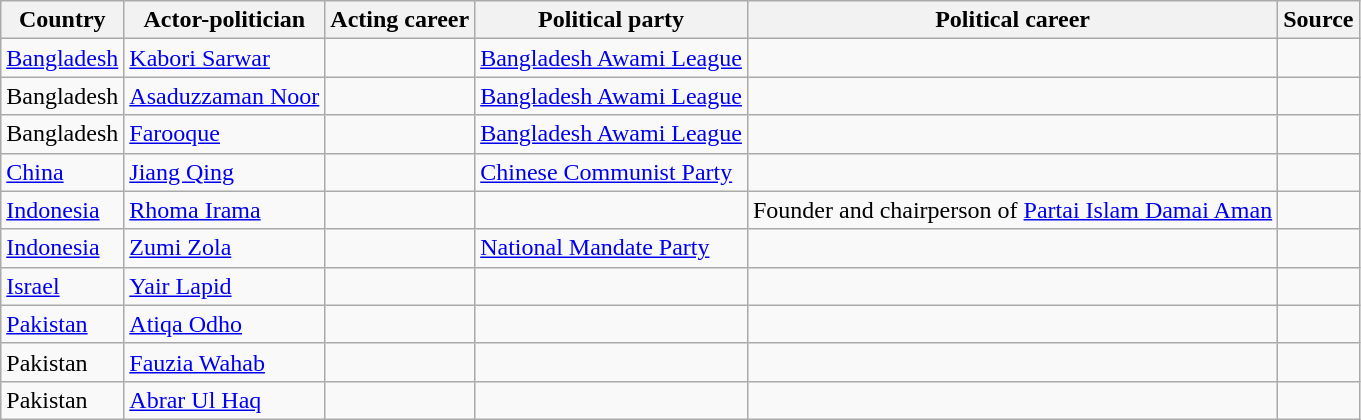<table class="wikitable sortable">
<tr>
<th>Country</th>
<th>Actor-politician</th>
<th>Acting career</th>
<th>Political party</th>
<th>Political career</th>
<th>Source</th>
</tr>
<tr>
<td><a href='#'>Bangladesh</a></td>
<td><a href='#'>Kabori Sarwar</a></td>
<td></td>
<td><a href='#'>Bangladesh Awami League</a></td>
<td></td>
<td></td>
</tr>
<tr>
<td>Bangladesh</td>
<td><a href='#'>Asaduzzaman Noor</a></td>
<td></td>
<td><a href='#'>Bangladesh Awami League</a></td>
<td></td>
<td></td>
</tr>
<tr>
<td>Bangladesh</td>
<td><a href='#'>Farooque</a></td>
<td></td>
<td><a href='#'>Bangladesh Awami League</a></td>
<td></td>
</tr>
<tr>
<td><a href='#'>China</a></td>
<td><a href='#'>Jiang Qing</a></td>
<td></td>
<td><a href='#'>Chinese Communist Party</a></td>
<td></td>
<td></td>
</tr>
<tr>
<td><a href='#'>Indonesia</a></td>
<td><a href='#'>Rhoma Irama</a></td>
<td></td>
<td></td>
<td>Founder and chairperson of <a href='#'>Partai Islam Damai Aman</a></td>
<td></td>
</tr>
<tr>
<td><a href='#'>Indonesia</a></td>
<td><a href='#'>Zumi Zola</a></td>
<td></td>
<td><a href='#'>National Mandate Party</a></td>
<td></td>
<td></td>
</tr>
<tr>
<td><a href='#'>Israel</a></td>
<td><a href='#'>Yair Lapid</a></td>
<td></td>
<td></td>
<td></td>
<td></td>
</tr>
<tr>
<td><a href='#'>Pakistan</a></td>
<td><a href='#'>Atiqa Odho</a></td>
<td></td>
<td></td>
<td></td>
<td></td>
</tr>
<tr>
<td>Pakistan</td>
<td><a href='#'>Fauzia Wahab</a></td>
<td></td>
<td></td>
<td></td>
<td></td>
</tr>
<tr>
<td>Pakistan</td>
<td><a href='#'>Abrar Ul Haq</a></td>
<td></td>
<td></td>
<td></td>
<td></td>
</tr>
</table>
